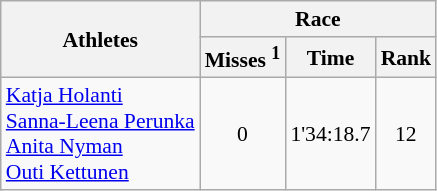<table class="wikitable" border="1" style="font-size:90%">
<tr>
<th rowspan=2>Athletes</th>
<th colspan=3>Race</th>
</tr>
<tr>
<th>Misses <sup>1</sup></th>
<th>Time</th>
<th>Rank</th>
</tr>
<tr>
<td><a href='#'>Katja Holanti</a><br><a href='#'>Sanna-Leena Perunka</a><br><a href='#'>Anita Nyman</a><br><a href='#'>Outi Kettunen</a></td>
<td align=center>0</td>
<td align=center>1'34:18.7</td>
<td align=center>12</td>
</tr>
</table>
